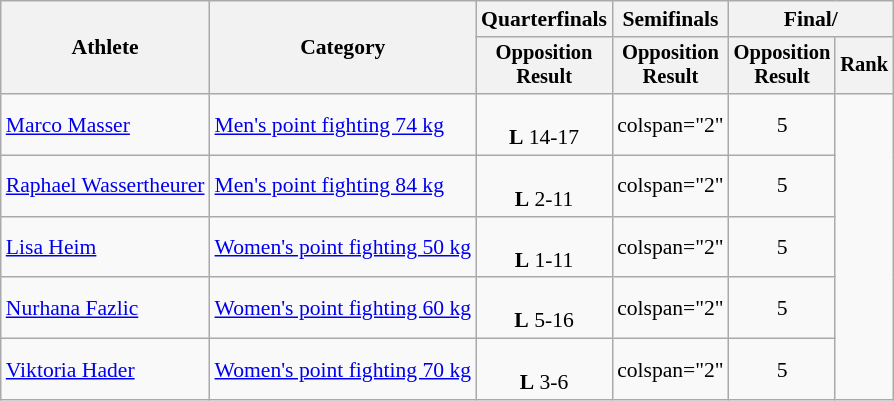<table class="wikitable" style="text-align:center; font-size:90%">
<tr>
<th rowspan="2">Athlete</th>
<th rowspan="2">Category</th>
<th>Quarterfinals</th>
<th>Semifinals</th>
<th colspan="2">Final/</th>
</tr>
<tr style="font-size:95%">
<th>Opposition<br>Result</th>
<th>Opposition<br>Result</th>
<th>Opposition<br>Result</th>
<th>Rank</th>
</tr>
<tr>
<td align="left"><a href='#'>Marco Masser</a></td>
<td align="left"><a href='#'>Men's point fighting 74 kg</a></td>
<td><br><strong>L</strong> 14-17</td>
<td>colspan="2" </td>
<td>5</td>
</tr>
<tr>
<td align="left"><a href='#'>Raphael Wassertheurer</a></td>
<td align="left"><a href='#'>Men's point fighting 84 kg</a></td>
<td><br><strong>L</strong> 2-11</td>
<td>colspan="2" </td>
<td>5</td>
</tr>
<tr>
<td align="left"><a href='#'>Lisa Heim</a></td>
<td align="left"><a href='#'>Women's point fighting 50 kg</a></td>
<td><br><strong>L</strong> 1-11</td>
<td>colspan="2" </td>
<td>5</td>
</tr>
<tr>
<td align="left"><a href='#'>Nurhana Fazlic</a></td>
<td align="left"><a href='#'>Women's point fighting 60 kg</a></td>
<td><br><strong>L</strong> 5-16</td>
<td>colspan="2" </td>
<td>5</td>
</tr>
<tr>
<td align="left"><a href='#'>Viktoria Hader</a></td>
<td align="left"><a href='#'>Women's point fighting 70 kg</a></td>
<td><br><strong>L</strong> 3-6</td>
<td>colspan="2" </td>
<td>5</td>
</tr>
</table>
